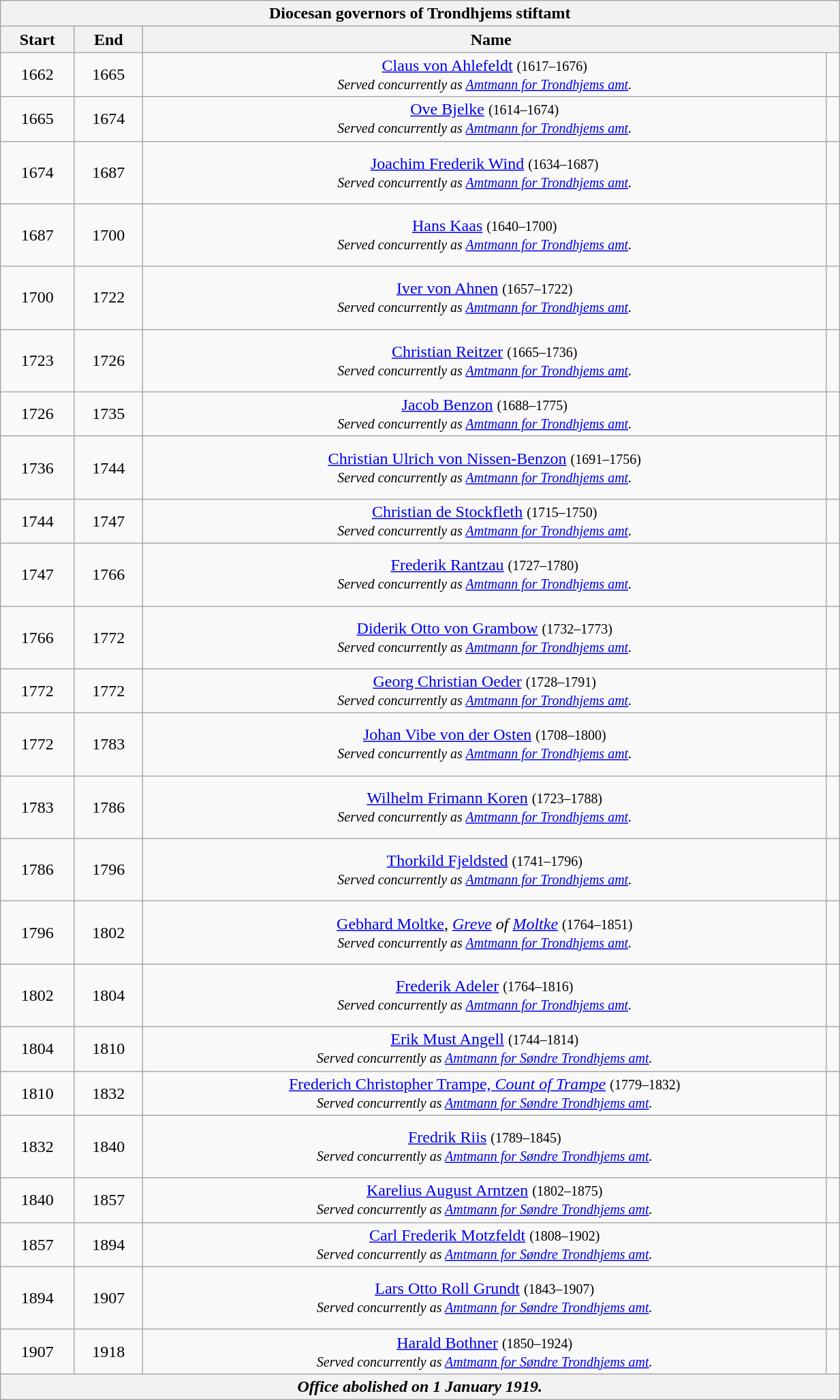<table class="wikitable" style="text-align:center" width="65%">
<tr>
<th colspan=4>Diocesan governors of Trondhjems stiftamt</th>
</tr>
<tr>
<th>Start</th>
<th>End</th>
<th colspan="2">Name</th>
</tr>
<tr>
<td>1662</td>
<td>1665</td>
<td><a href='#'>Claus von Ahlefeldt</a> <small>(1617–1676)<br><em>Served concurrently as <a href='#'>Amtmann for Trondhjems amt</a>.</em></small></td>
<td></td>
</tr>
<tr>
<td>1665</td>
<td>1674</td>
<td><a href='#'>Ove Bjelke</a> <small>(1614–1674)<br><em>Served concurrently as <a href='#'>Amtmann for Trondhjems amt</a>.</em></small></td>
<td></td>
</tr>
<tr>
<td>1674</td>
<td>1687</td>
<td><a href='#'>Joachim Frederik Wind</a> <small>(1634–1687)<br><em>Served concurrently as <a href='#'>Amtmann for Trondhjems amt</a>.</em></small></td>
<td><br><br><br></td>
</tr>
<tr>
<td>1687</td>
<td>1700</td>
<td><a href='#'>Hans Kaas</a> <small>(1640–1700)<br><em>Served concurrently as <a href='#'>Amtmann for Trondhjems amt</a>.</em></small></td>
<td><br><br><br></td>
</tr>
<tr>
<td>1700</td>
<td>1722</td>
<td><a href='#'>Iver von Ahnen</a> <small>(1657–1722)<br><em>Served concurrently as <a href='#'>Amtmann for Trondhjems amt</a>.</em></small></td>
<td><br><br><br></td>
</tr>
<tr>
<td>1723</td>
<td>1726</td>
<td><a href='#'>Christian Reitzer</a> <small>(1665–1736)<br><em>Served concurrently as <a href='#'>Amtmann for Trondhjems amt</a>.</em></small></td>
<td><br><br><br></td>
</tr>
<tr>
<td>1726</td>
<td>1735</td>
<td><a href='#'>Jacob Benzon</a> <small>(1688–1775)<br><em>Served concurrently as <a href='#'>Amtmann for Trondhjems amt</a>.</em></small></td>
<td></td>
</tr>
<tr>
<td>1736</td>
<td>1744</td>
<td><a href='#'>Christian Ulrich von Nissen-Benzon</a> <small>(1691–1756)<br><em>Served concurrently as <a href='#'>Amtmann for Trondhjems amt</a>.</em></small></td>
<td><br><br><br></td>
</tr>
<tr>
<td>1744</td>
<td>1747</td>
<td><a href='#'>Christian de Stockfleth</a> <small>(1715–1750)<br><em>Served concurrently as <a href='#'>Amtmann for Trondhjems amt</a>.</em></small></td>
<td></td>
</tr>
<tr>
<td>1747</td>
<td>1766</td>
<td><a href='#'>Frederik Rantzau</a> <small>(1727–1780)<br><em>Served concurrently as <a href='#'>Amtmann for Trondhjems amt</a>.</em></small></td>
<td><br><br><br></td>
</tr>
<tr>
<td>1766</td>
<td>1772</td>
<td><a href='#'>Diderik Otto von Grambow</a> <small>(1732–1773)<br><em>Served concurrently as <a href='#'>Amtmann for Trondhjems amt</a>.</em></small></td>
<td><br><br><br></td>
</tr>
<tr>
<td>1772</td>
<td>1772</td>
<td><a href='#'>Georg Christian Oeder</a> <small>(1728–1791)<br><em>Served concurrently as <a href='#'>Amtmann for Trondhjems amt</a>.</em></small></td>
<td></td>
</tr>
<tr>
<td>1772</td>
<td>1783</td>
<td><a href='#'>Johan Vibe von der Osten</a> <small>(1708–1800)<br><em>Served concurrently as <a href='#'>Amtmann for Trondhjems amt</a>.</em></small></td>
<td><br><br><br></td>
</tr>
<tr>
<td>1783</td>
<td>1786</td>
<td><a href='#'>Wilhelm Frimann Koren</a> <small>(1723–1788)<br><em>Served concurrently as <a href='#'>Amtmann for Trondhjems amt</a>.</em></small></td>
<td><br><br><br></td>
</tr>
<tr>
<td>1786</td>
<td>1796</td>
<td><a href='#'>Thorkild Fjeldsted</a> <small>(1741–1796)<br><em>Served concurrently as <a href='#'>Amtmann for Trondhjems amt</a>.</em></small></td>
<td><br><br><br></td>
</tr>
<tr>
<td>1796</td>
<td>1802</td>
<td><a href='#'>Gebhard Moltke</a>, <em><a href='#'>Greve</a> of <a href='#'>Moltke</a></em> <small>(1764–1851)<br><em>Served concurrently as <a href='#'>Amtmann for Trondhjems amt</a>.</em></small></td>
<td><br><br><br></td>
</tr>
<tr>
<td>1802</td>
<td>1804</td>
<td><a href='#'>Frederik Adeler</a> <small>(1764–1816)<br><em>Served concurrently as <a href='#'>Amtmann for Trondhjems amt</a>.</em></small></td>
<td><br><br><br></td>
</tr>
<tr>
<td>1804</td>
<td>1810</td>
<td><a href='#'>Erik Must Angell</a> <small>(1744–1814)<br><em>Served concurrently as <a href='#'>Amtmann for Søndre Trondhjems amt</a>.</em></small></td>
<td></td>
</tr>
<tr>
<td>1810</td>
<td>1832</td>
<td><a href='#'>Frederich Christopher Trampe, <em>Count of Trampe</em></a> <small>(1779–1832)<br><em>Served concurrently as <a href='#'>Amtmann for Søndre Trondhjems amt</a>.</em></small></td>
<td></td>
</tr>
<tr>
<td>1832</td>
<td>1840</td>
<td><a href='#'>Fredrik Riis</a> <small>(1789–1845)<br><em>Served concurrently as <a href='#'>Amtmann for Søndre Trondhjems amt</a>.</em></small></td>
<td><br><br><br></td>
</tr>
<tr>
<td>1840</td>
<td>1857</td>
<td><a href='#'>Karelius August Arntzen</a> <small>(1802–1875)<br><em>Served concurrently as <a href='#'>Amtmann for Søndre Trondhjems amt</a>.</em></small></td>
<td></td>
</tr>
<tr>
<td>1857</td>
<td>1894</td>
<td><a href='#'>Carl Frederik Motzfeldt</a> <small>(1808–1902)<br><em>Served concurrently as <a href='#'>Amtmann for Søndre Trondhjems amt</a>.</em></small></td>
<td></td>
</tr>
<tr>
<td>1894</td>
<td>1907</td>
<td><a href='#'>Lars Otto Roll Grundt</a> <small>(1843–1907)<br><em>Served concurrently as <a href='#'>Amtmann for Søndre Trondhjems amt</a>.</em></small></td>
<td><br><br><br></td>
</tr>
<tr>
<td>1907</td>
<td>1918</td>
<td><a href='#'>Harald Bothner</a> <small>(1850–1924)<br><em>Served concurrently as <a href='#'>Amtmann for Søndre Trondhjems amt</a>.</em></small></td>
<td></td>
</tr>
<tr>
<th colspan=4><em>Office abolished on 1 January 1919.</em></th>
</tr>
</table>
